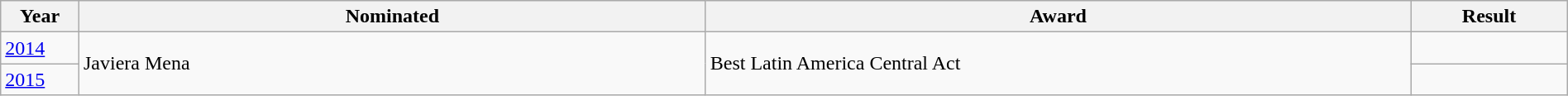<table class="wikitable" style="width:100%;">
<tr>
<th width=5%>Year</th>
<th style="width:40%;">Nominated</th>
<th style="width:45%;">Award</th>
<th style="width:10%;">Result</th>
</tr>
<tr>
<td><a href='#'>2014</a></td>
<td rowspan="2">Javiera Mena</td>
<td rowspan="2">Best Latin America Central Act</td>
<td></td>
</tr>
<tr>
<td><a href='#'>2015</a></td>
<td></td>
</tr>
</table>
